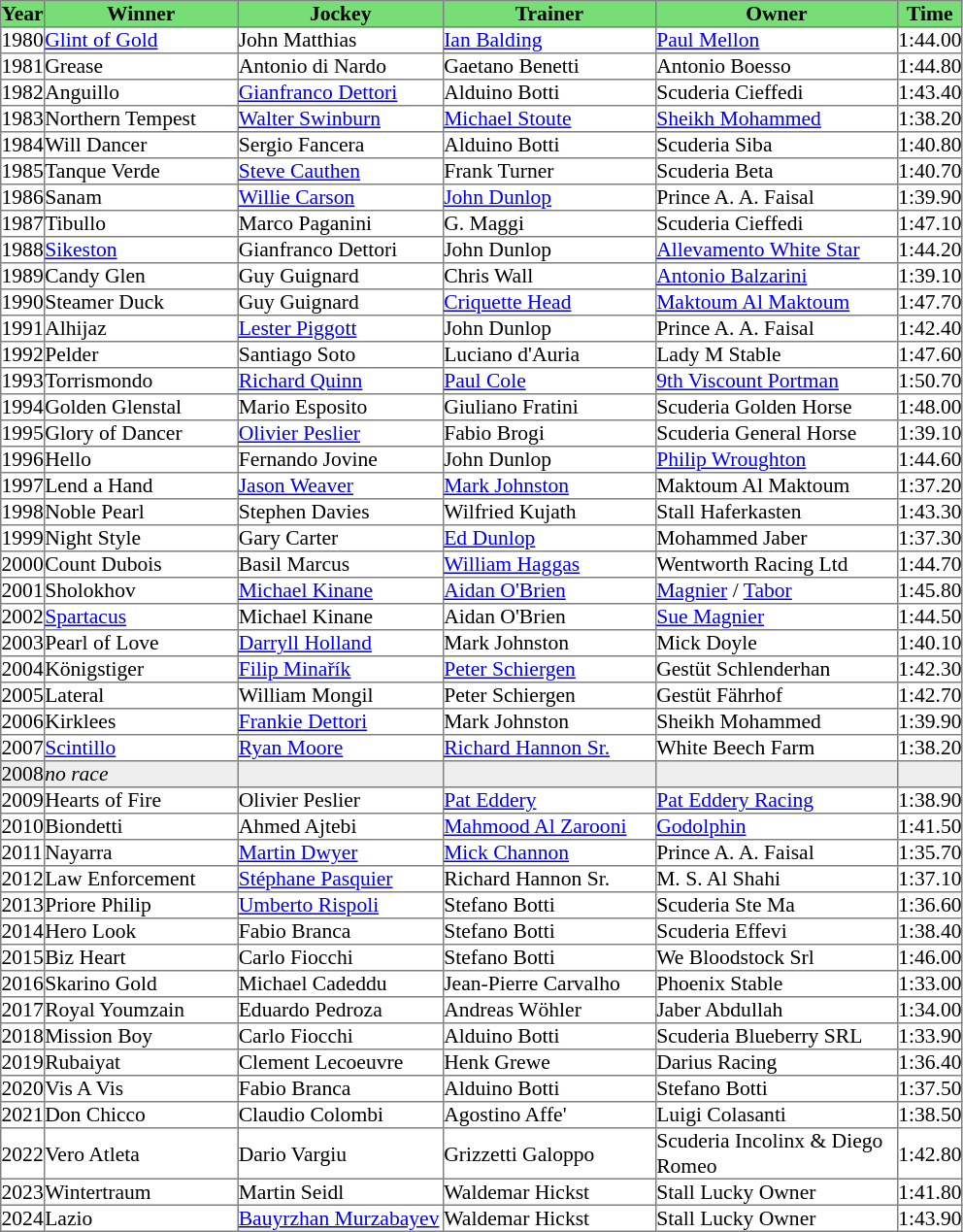<table class = "sortable" | border="1" cellpadding="0" style="border-collapse: collapse; font-size:90%">
<tr bgcolor="#77dd77" align="center">
<th>Year</th>
<th>Winner</th>
<th>Jockey</th>
<th>Trainer</th>
<th>Owner</th>
<th>Time</th>
</tr>
<tr>
<td>1980</td>
<td width=132px><a href='#'>Glint of Gold</a></td>
<td width=140px>John Matthias</td>
<td width=145px><a href='#'>Ian Balding</a></td>
<td width=165px><a href='#'>Paul Mellon</a></td>
<td>1:44.00</td>
</tr>
<tr>
<td>1981</td>
<td>Grease</td>
<td>Antonio di Nardo</td>
<td>Gaetano Benetti</td>
<td>Antonio Boesso</td>
<td>1:44.80</td>
</tr>
<tr>
<td>1982</td>
<td>Anguillo</td>
<td><a href='#'>Gianfranco Dettori</a></td>
<td>Alduino Botti</td>
<td>Scuderia Cieffedi</td>
<td>1:43.40</td>
</tr>
<tr>
<td>1983</td>
<td>Northern Tempest</td>
<td><a href='#'>Walter Swinburn</a></td>
<td><a href='#'>Michael Stoute</a></td>
<td><a href='#'>Sheikh Mohammed</a></td>
<td>1:38.20</td>
</tr>
<tr>
<td>1984</td>
<td>Will Dancer</td>
<td>Sergio Fancera</td>
<td>Alduino Botti</td>
<td>Scuderia Siba</td>
<td>1:40.80</td>
</tr>
<tr>
<td>1985</td>
<td>Tanque Verde</td>
<td><a href='#'>Steve Cauthen</a></td>
<td>Frank Turner</td>
<td>Scuderia Beta</td>
<td>1:40.70</td>
</tr>
<tr>
<td>1986</td>
<td>Sanam</td>
<td><a href='#'>Willie Carson</a></td>
<td><a href='#'>John Dunlop</a></td>
<td>Prince A. A. Faisal</td>
<td>1:39.90</td>
</tr>
<tr>
<td>1987</td>
<td>Tibullo</td>
<td>Marco Paganini</td>
<td>G. Maggi</td>
<td>Scuderia Cieffedi</td>
<td>1:47.10</td>
</tr>
<tr>
<td>1988</td>
<td><a href='#'>Sikeston</a></td>
<td>Gianfranco Dettori</td>
<td>John Dunlop</td>
<td><a href='#'>Allevamento White Star</a></td>
<td>1:44.20</td>
</tr>
<tr>
<td>1989</td>
<td>Candy Glen</td>
<td>Guy Guignard</td>
<td>Chris Wall</td>
<td><a href='#'>Antonio Balzarini</a></td>
<td>1:39.10</td>
</tr>
<tr>
<td>1990</td>
<td>Steamer Duck</td>
<td>Guy Guignard</td>
<td><a href='#'>Criquette Head</a></td>
<td><a href='#'>Maktoum Al Maktoum</a></td>
<td>1:47.70</td>
</tr>
<tr>
<td>1991</td>
<td>Alhijaz</td>
<td><a href='#'>Lester Piggott</a></td>
<td>John Dunlop</td>
<td>Prince A. A. Faisal</td>
<td>1:42.40</td>
</tr>
<tr>
<td>1992</td>
<td>Pelder</td>
<td>Santiago Soto</td>
<td>Luciano d'Auria</td>
<td>Lady M Stable</td>
<td>1:47.60</td>
</tr>
<tr>
<td>1993</td>
<td>Torrismondo</td>
<td><a href='#'>Richard Quinn</a></td>
<td><a href='#'>Paul Cole</a></td>
<td><a href='#'>9th Viscount Portman</a></td>
<td>1:50.70</td>
</tr>
<tr>
<td>1994</td>
<td>Golden Glenstal</td>
<td>Mario Esposito</td>
<td>Giuliano Fratini</td>
<td>Scuderia Golden Horse</td>
<td>1:48.00</td>
</tr>
<tr>
<td>1995</td>
<td>Glory of Dancer</td>
<td><a href='#'>Olivier Peslier</a></td>
<td>Fabio Brogi</td>
<td>Scuderia General Horse</td>
<td>1:39.10</td>
</tr>
<tr>
<td>1996</td>
<td>Hello</td>
<td>Fernando Jovine</td>
<td>John Dunlop</td>
<td><a href='#'>Philip Wroughton</a></td>
<td>1:44.60</td>
</tr>
<tr>
<td>1997</td>
<td>Lend a Hand</td>
<td><a href='#'>Jason Weaver</a></td>
<td><a href='#'>Mark Johnston</a></td>
<td>Maktoum Al Maktoum</td>
<td>1:37.20</td>
</tr>
<tr>
<td>1998</td>
<td>Noble Pearl</td>
<td>Stephen Davies</td>
<td>Wilfried Kujath</td>
<td>Stall Haferkasten</td>
<td>1:43.30</td>
</tr>
<tr>
<td>1999</td>
<td>Night Style</td>
<td>Gary Carter</td>
<td><a href='#'>Ed Dunlop</a></td>
<td>Mohammed Jaber</td>
<td>1:37.30</td>
</tr>
<tr>
<td>2000</td>
<td>Count Dubois</td>
<td>Basil Marcus</td>
<td><a href='#'>William Haggas</a></td>
<td>Wentworth Racing Ltd</td>
<td>1:44.70</td>
</tr>
<tr>
<td>2001</td>
<td>Sholokhov</td>
<td><a href='#'>Michael Kinane</a></td>
<td><a href='#'>Aidan O'Brien</a></td>
<td><a href='#'>Magnier</a> / <a href='#'>Tabor</a></td>
<td>1:45.80</td>
</tr>
<tr>
<td>2002</td>
<td><a href='#'>Spartacus</a></td>
<td>Michael Kinane</td>
<td>Aidan O'Brien</td>
<td><a href='#'>Sue Magnier</a></td>
<td>1:44.50</td>
</tr>
<tr>
<td>2003</td>
<td>Pearl of Love</td>
<td><a href='#'>Darryll Holland</a></td>
<td>Mark Johnston</td>
<td>Mick Doyle</td>
<td>1:40.10</td>
</tr>
<tr>
<td>2004</td>
<td>Königstiger</td>
<td><a href='#'>Filip Minařík</a></td>
<td><a href='#'>Peter Schiergen</a></td>
<td>Gestüt Schlenderhan</td>
<td>1:42.30</td>
</tr>
<tr>
<td>2005</td>
<td>Lateral</td>
<td>William Mongil</td>
<td>Peter Schiergen</td>
<td>Gestüt Fährhof</td>
<td>1:42.70</td>
</tr>
<tr>
<td>2006</td>
<td>Kirklees</td>
<td><a href='#'>Frankie Dettori</a></td>
<td>Mark Johnston</td>
<td>Sheikh Mohammed</td>
<td>1:39.90</td>
</tr>
<tr>
<td>2007</td>
<td><a href='#'>Scintillo</a></td>
<td><a href='#'>Ryan Moore</a></td>
<td><a href='#'>Richard Hannon Sr.</a></td>
<td>White Beech Farm</td>
<td>1:38.20</td>
</tr>
<tr bgcolor="#eeeeee">
<td>2008</td>
<td><em>no race</em> </td>
<td></td>
<td></td>
<td></td>
<td></td>
</tr>
<tr>
<td>2009</td>
<td>Hearts of Fire</td>
<td>Olivier Peslier</td>
<td><a href='#'>Pat Eddery</a></td>
<td><a href='#'>Pat Eddery Racing</a></td>
<td>1:38.90</td>
</tr>
<tr>
<td>2010</td>
<td>Biondetti</td>
<td>Ahmed Ajtebi</td>
<td><a href='#'>Mahmood Al Zarooni</a></td>
<td><a href='#'>Godolphin</a></td>
<td>1:41.50</td>
</tr>
<tr>
<td>2011</td>
<td>Nayarra</td>
<td><a href='#'>Martin Dwyer</a></td>
<td><a href='#'>Mick Channon</a></td>
<td>Prince A. A. Faisal</td>
<td>1:35.70</td>
</tr>
<tr>
<td>2012</td>
<td>Law Enforcement</td>
<td><a href='#'>Stéphane Pasquier</a></td>
<td>Richard Hannon Sr.</td>
<td>M. S. Al Shahi</td>
<td>1:37.10</td>
</tr>
<tr>
<td>2013</td>
<td>Priore Philip</td>
<td><a href='#'>Umberto Rispoli</a></td>
<td>Stefano Botti</td>
<td>Scuderia Ste Ma</td>
<td>1:36.60</td>
</tr>
<tr>
<td>2014</td>
<td>Hero Look</td>
<td>Fabio Branca</td>
<td>Stefano Botti</td>
<td>Scuderia Effevi</td>
<td>1:38.40</td>
</tr>
<tr>
<td>2015</td>
<td>Biz Heart</td>
<td>Carlo Fiocchi</td>
<td>Stefano Botti</td>
<td>We Bloodstock Srl</td>
<td>1:46.00</td>
</tr>
<tr>
<td>2016</td>
<td>Skarino Gold</td>
<td>Michael Cadeddu</td>
<td>Jean-Pierre Carvalho</td>
<td>Phoenix Stable</td>
<td>1:33.00</td>
</tr>
<tr>
<td>2017</td>
<td>Royal Youmzain</td>
<td>Eduardo Pedroza</td>
<td>Andreas Wöhler</td>
<td>Jaber Abdullah</td>
<td>1:34.00</td>
</tr>
<tr>
<td>2018</td>
<td>Mission Boy</td>
<td>Carlo Fiocchi</td>
<td>Alduino Botti</td>
<td>Scuderia Blueberry SRL</td>
<td>1:33.90</td>
</tr>
<tr>
<td>2019</td>
<td>Rubaiyat</td>
<td>Clement Lecoeuvre</td>
<td>Henk Grewe</td>
<td>Darius Racing</td>
<td>1:36.40</td>
</tr>
<tr>
<td>2020</td>
<td>Vis A Vis</td>
<td>Fabio Branca</td>
<td>Alduino Botti</td>
<td>Stefano Botti</td>
<td>1:37.50</td>
</tr>
<tr>
<td>2021</td>
<td>Don Chicco</td>
<td>Claudio Colombi</td>
<td>Agostino Affe'</td>
<td>Luigi Colasanti</td>
<td>1:38.50</td>
</tr>
<tr>
<td>2022</td>
<td>Vero Atleta</td>
<td>Dario Vargiu</td>
<td>Grizzetti Galoppo</td>
<td>Scuderia Incolinx & Diego Romeo</td>
<td>1:42.80</td>
</tr>
<tr>
<td>2023</td>
<td>Wintertraum</td>
<td>Martin Seidl</td>
<td>Waldemar Hickst</td>
<td>Stall Lucky Owner</td>
<td>1:41.80</td>
</tr>
<tr>
<td>2024</td>
<td>Lazio</td>
<td><a href='#'>Bauyrzhan Murzabayev</a></td>
<td>Waldemar Hickst</td>
<td>Stall Lucky Owner</td>
<td>1:43.90</td>
</tr>
</table>
